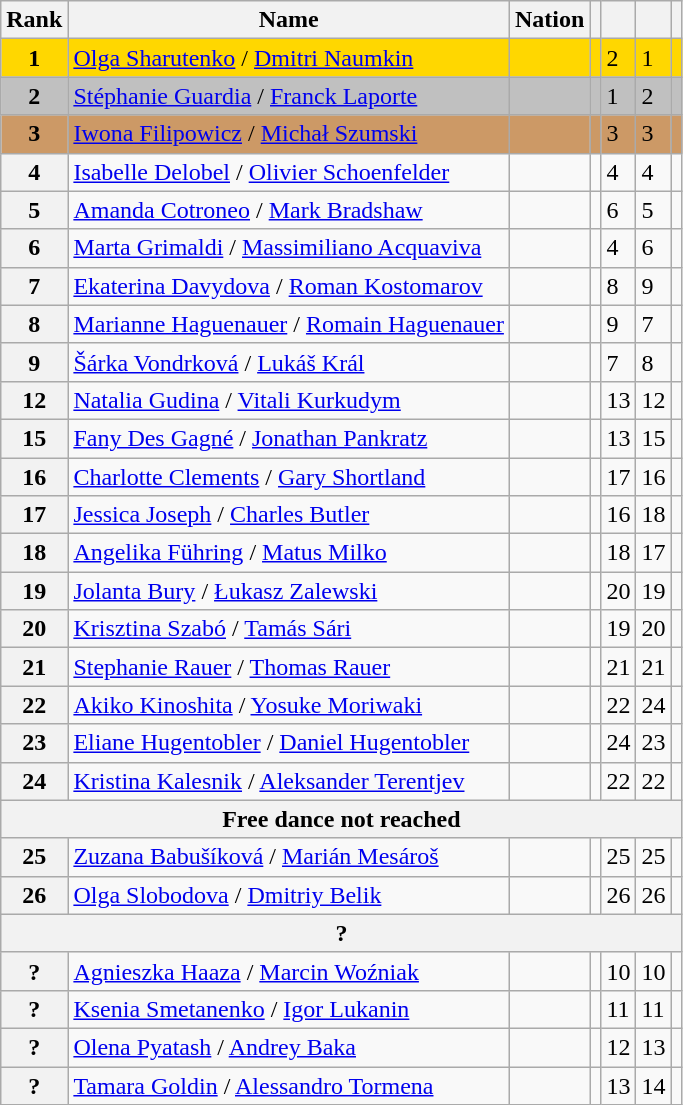<table class="wikitable sortable">
<tr>
<th>Rank</th>
<th>Name</th>
<th>Nation</th>
<th></th>
<th></th>
<th></th>
<th></th>
</tr>
<tr bgcolor=gold>
<td align=center><strong>1</strong></td>
<td><a href='#'>Olga Sharutenko</a> / <a href='#'>Dmitri Naumkin</a></td>
<td></td>
<td></td>
<td>2</td>
<td>1</td>
<td></td>
</tr>
<tr bgcolor=silver>
<td align=center><strong>2</strong></td>
<td><a href='#'>Stéphanie Guardia</a> / <a href='#'>Franck Laporte</a></td>
<td></td>
<td></td>
<td>1</td>
<td>2</td>
<td></td>
</tr>
<tr bgcolor=cc9966>
<td align=center><strong>3</strong></td>
<td><a href='#'>Iwona Filipowicz</a> / <a href='#'>Michał Szumski</a></td>
<td></td>
<td></td>
<td>3</td>
<td>3</td>
<td></td>
</tr>
<tr>
<th>4</th>
<td><a href='#'>Isabelle Delobel</a> / <a href='#'>Olivier Schoenfelder</a></td>
<td></td>
<td></td>
<td>4</td>
<td>4</td>
<td></td>
</tr>
<tr>
<th>5</th>
<td><a href='#'>Amanda Cotroneo</a> / <a href='#'>Mark Bradshaw</a></td>
<td></td>
<td></td>
<td>6</td>
<td>5</td>
<td></td>
</tr>
<tr>
<th>6</th>
<td><a href='#'>Marta Grimaldi</a> / <a href='#'>Massimiliano Acquaviva</a></td>
<td></td>
<td></td>
<td>4</td>
<td>6</td>
<td></td>
</tr>
<tr>
<th>7</th>
<td><a href='#'>Ekaterina Davydova</a> / <a href='#'>Roman Kostomarov</a></td>
<td></td>
<td></td>
<td>8</td>
<td>9</td>
<td></td>
</tr>
<tr>
<th>8</th>
<td><a href='#'>Marianne Haguenauer</a> / <a href='#'>Romain Haguenauer</a></td>
<td></td>
<td></td>
<td>9</td>
<td>7</td>
<td></td>
</tr>
<tr>
<th>9</th>
<td><a href='#'>Šárka Vondrková</a> / <a href='#'>Lukáš Král</a></td>
<td></td>
<td></td>
<td>7</td>
<td>8</td>
<td></td>
</tr>
<tr>
<th>12</th>
<td><a href='#'>Natalia Gudina</a> / <a href='#'>Vitali Kurkudym</a></td>
<td></td>
<td></td>
<td>13</td>
<td>12</td>
<td></td>
</tr>
<tr>
<th>15</th>
<td><a href='#'>Fany Des Gagné</a> / <a href='#'>Jonathan Pankratz</a></td>
<td></td>
<td></td>
<td>13</td>
<td>15</td>
<td></td>
</tr>
<tr>
<th>16</th>
<td><a href='#'>Charlotte Clements</a> / <a href='#'>Gary Shortland</a></td>
<td></td>
<td></td>
<td>17</td>
<td>16</td>
<td></td>
</tr>
<tr>
<th>17</th>
<td><a href='#'>Jessica Joseph</a> / <a href='#'>Charles Butler</a></td>
<td></td>
<td></td>
<td>16</td>
<td>18</td>
<td></td>
</tr>
<tr>
<th>18</th>
<td><a href='#'>Angelika Führing</a> / <a href='#'>Matus Milko</a></td>
<td></td>
<td></td>
<td>18</td>
<td>17</td>
<td></td>
</tr>
<tr>
<th>19</th>
<td><a href='#'>Jolanta Bury</a> / <a href='#'>Łukasz Zalewski</a></td>
<td></td>
<td></td>
<td>20</td>
<td>19</td>
<td></td>
</tr>
<tr>
<th>20</th>
<td><a href='#'>Krisztina Szabó</a> / <a href='#'>Tamás Sári</a></td>
<td></td>
<td></td>
<td>19</td>
<td>20</td>
<td></td>
</tr>
<tr>
<th>21</th>
<td><a href='#'>Stephanie Rauer</a> / <a href='#'>Thomas Rauer</a></td>
<td></td>
<td></td>
<td>21</td>
<td>21</td>
<td></td>
</tr>
<tr>
<th>22</th>
<td><a href='#'>Akiko Kinoshita</a> / <a href='#'>Yosuke Moriwaki</a></td>
<td></td>
<td></td>
<td>22</td>
<td>24</td>
<td></td>
</tr>
<tr>
<th>23</th>
<td><a href='#'>Eliane Hugentobler</a> / <a href='#'>Daniel Hugentobler</a></td>
<td></td>
<td></td>
<td>24</td>
<td>23</td>
<td></td>
</tr>
<tr>
<th>24</th>
<td><a href='#'>Kristina Kalesnik</a> / <a href='#'>Aleksander Terentjev</a></td>
<td></td>
<td></td>
<td>22</td>
<td>22</td>
<td></td>
</tr>
<tr>
<th colspan=7>Free dance not reached</th>
</tr>
<tr>
<th>25</th>
<td><a href='#'>Zuzana Babušíková</a> / <a href='#'>Marián Mesároš</a></td>
<td></td>
<td></td>
<td>25</td>
<td>25</td>
<td></td>
</tr>
<tr>
<th>26</th>
<td><a href='#'>Olga Slobodova</a> / <a href='#'>Dmitriy Belik</a></td>
<td></td>
<td></td>
<td>26</td>
<td>26</td>
<td></td>
</tr>
<tr>
<th colspan=7>?</th>
</tr>
<tr>
<th>?</th>
<td><a href='#'>Agnieszka Haaza</a> / <a href='#'>Marcin Woźniak</a></td>
<td></td>
<td></td>
<td>10</td>
<td>10</td>
<td></td>
</tr>
<tr>
<th>?</th>
<td><a href='#'>Ksenia Smetanenko</a> / <a href='#'>Igor Lukanin</a></td>
<td></td>
<td></td>
<td>11</td>
<td>11</td>
<td></td>
</tr>
<tr>
<th>?</th>
<td><a href='#'>Olena Pyatash</a> / <a href='#'>Andrey Baka</a></td>
<td></td>
<td></td>
<td>12</td>
<td>13</td>
<td></td>
</tr>
<tr>
<th>?</th>
<td><a href='#'>Tamara Goldin</a> / <a href='#'>Alessandro Tormena</a></td>
<td></td>
<td></td>
<td>13</td>
<td>14</td>
<td></td>
</tr>
</table>
